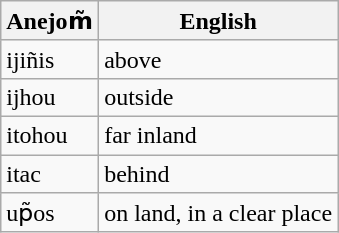<table class="wikitable">
<tr>
<th>Anejom̃</th>
<th>English</th>
</tr>
<tr>
<td>ijiñis</td>
<td>above</td>
</tr>
<tr>
<td>ijhou</td>
<td>outside</td>
</tr>
<tr>
<td>itohou</td>
<td>far inland</td>
</tr>
<tr>
<td>itac</td>
<td>behind</td>
</tr>
<tr>
<td>up̃os</td>
<td>on land, in a clear place</td>
</tr>
</table>
